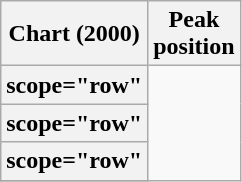<table class="wikitable plainrowheaders sortable">
<tr>
<th scope="col">Chart (2000)</th>
<th scope="col">Peak<br>position</th>
</tr>
<tr>
<th>scope="row" </th>
</tr>
<tr>
<th>scope="row" </th>
</tr>
<tr>
<th>scope="row" </th>
</tr>
<tr>
</tr>
</table>
